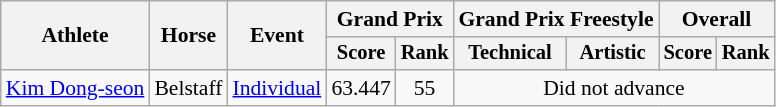<table class="wikitable" style="font-size:90%; text-align:center">
<tr>
<th rowspan="2">Athlete</th>
<th rowspan="2">Horse</th>
<th rowspan="2">Event</th>
<th colspan="2">Grand Prix</th>
<th colspan="2">Grand Prix Freestyle</th>
<th colspan="2">Overall</th>
</tr>
<tr style="font-size:95%">
<th>Score</th>
<th>Rank</th>
<th>Technical</th>
<th>Artistic</th>
<th>Score</th>
<th>Rank</th>
</tr>
<tr>
<td style="text-align:left"><a href='#'>Kim Dong-seon</a></td>
<td style="text-align:left">Belstaff</td>
<td style="text-align:left"><a href='#'>Individual</a></td>
<td>63.447</td>
<td>55</td>
<td colspan="4">Did not advance</td>
</tr>
</table>
